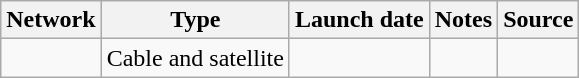<table class="wikitable sortable">
<tr>
<th>Network</th>
<th>Type</th>
<th>Launch date</th>
<th>Notes</th>
<th>Source</th>
</tr>
<tr>
<td><a href='#'></a></td>
<td>Cable and satellite</td>
<td></td>
<td></td>
<td></td>
</tr>
</table>
